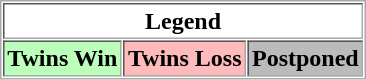<table align="center" border="1" cellpadding="2" cellspacing="1" style="border:1px solid #aaa">
<tr>
<th colspan="3">Legend</th>
</tr>
<tr>
<th style="background:#bfb;">Twins Win</th>
<th style="background:#fbb;">Twins Loss</th>
<th style="background:#bbb;">Postponed</th>
</tr>
</table>
